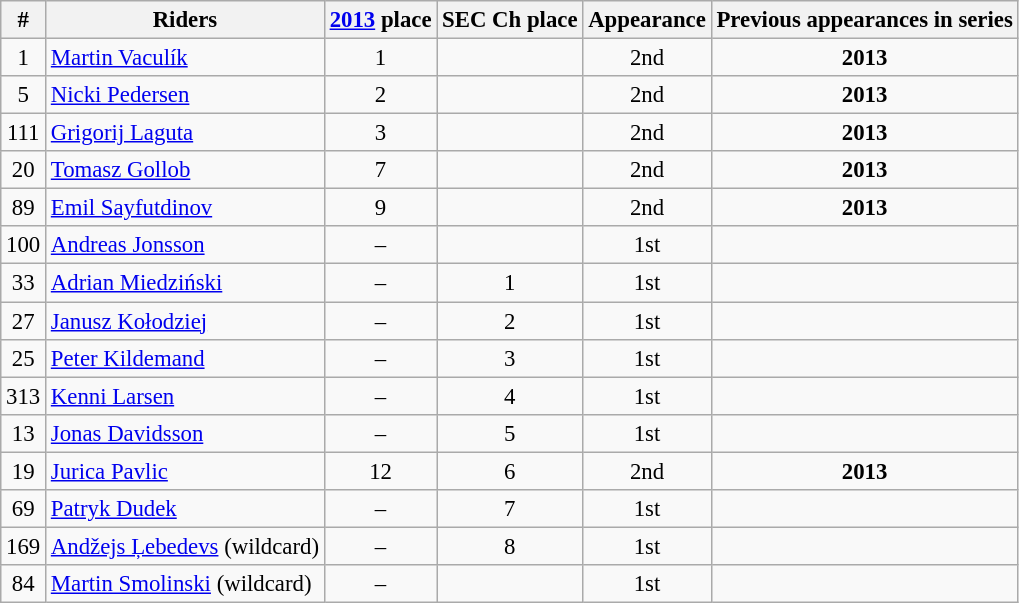<table class="wikitable" style="text-align: center; font-size: 95%">
<tr>
<th>#</th>
<th>Riders</th>
<th><a href='#'>2013</a> place</th>
<th>SEC Ch place</th>
<th>Appearance</th>
<th>Previous appearances in series</th>
</tr>
<tr>
<td>1</td>
<td align=left> <a href='#'>Martin Vaculík</a></td>
<td>1</td>
<td></td>
<td>2nd</td>
<td><strong>2013</strong></td>
</tr>
<tr>
<td>5</td>
<td align=left> <a href='#'>Nicki Pedersen</a></td>
<td>2</td>
<td></td>
<td>2nd</td>
<td><strong>2013</strong></td>
</tr>
<tr>
<td>111</td>
<td align=left> <a href='#'>Grigorij Laguta</a></td>
<td>3</td>
<td></td>
<td>2nd</td>
<td><strong>2013</strong></td>
</tr>
<tr>
<td>20</td>
<td align=left> <a href='#'>Tomasz Gollob</a></td>
<td>7</td>
<td></td>
<td>2nd</td>
<td><strong>2013</strong></td>
</tr>
<tr>
<td>89</td>
<td align=left> <a href='#'>Emil Sayfutdinov</a></td>
<td>9</td>
<td></td>
<td>2nd</td>
<td><strong>2013</strong></td>
</tr>
<tr>
<td>100</td>
<td align=left> <a href='#'>Andreas Jonsson</a></td>
<td>–</td>
<td></td>
<td>1st</td>
<td></td>
</tr>
<tr>
<td>33</td>
<td align=left> <a href='#'>Adrian Miedziński</a></td>
<td>–</td>
<td>1</td>
<td>1st</td>
<td></td>
</tr>
<tr>
<td>27</td>
<td align=left> <a href='#'>Janusz Kołodziej</a></td>
<td>–</td>
<td>2</td>
<td>1st</td>
<td></td>
</tr>
<tr>
<td>25</td>
<td align=left> <a href='#'>Peter Kildemand</a></td>
<td>–</td>
<td>3</td>
<td>1st</td>
<td></td>
</tr>
<tr>
<td>313</td>
<td align=left> <a href='#'>Kenni Larsen</a></td>
<td>–</td>
<td>4</td>
<td>1st</td>
<td></td>
</tr>
<tr>
<td>13</td>
<td align=left> <a href='#'>Jonas Davidsson</a></td>
<td>–</td>
<td>5</td>
<td>1st</td>
<td></td>
</tr>
<tr>
<td>19</td>
<td align=left> <a href='#'>Jurica Pavlic</a></td>
<td>12</td>
<td>6</td>
<td>2nd</td>
<td><strong>2013</strong></td>
</tr>
<tr>
<td>69</td>
<td align=left> <a href='#'>Patryk Dudek</a></td>
<td>–</td>
<td>7</td>
<td>1st</td>
<td></td>
</tr>
<tr>
<td>169</td>
<td align=left> <a href='#'>Andžejs Ļebedevs</a> (wildcard)</td>
<td>–</td>
<td>8</td>
<td>1st</td>
<td></td>
</tr>
<tr>
<td>84</td>
<td align=left> <a href='#'>Martin Smolinski</a> (wildcard)</td>
<td>–</td>
<td></td>
<td>1st</td>
<td></td>
</tr>
</table>
